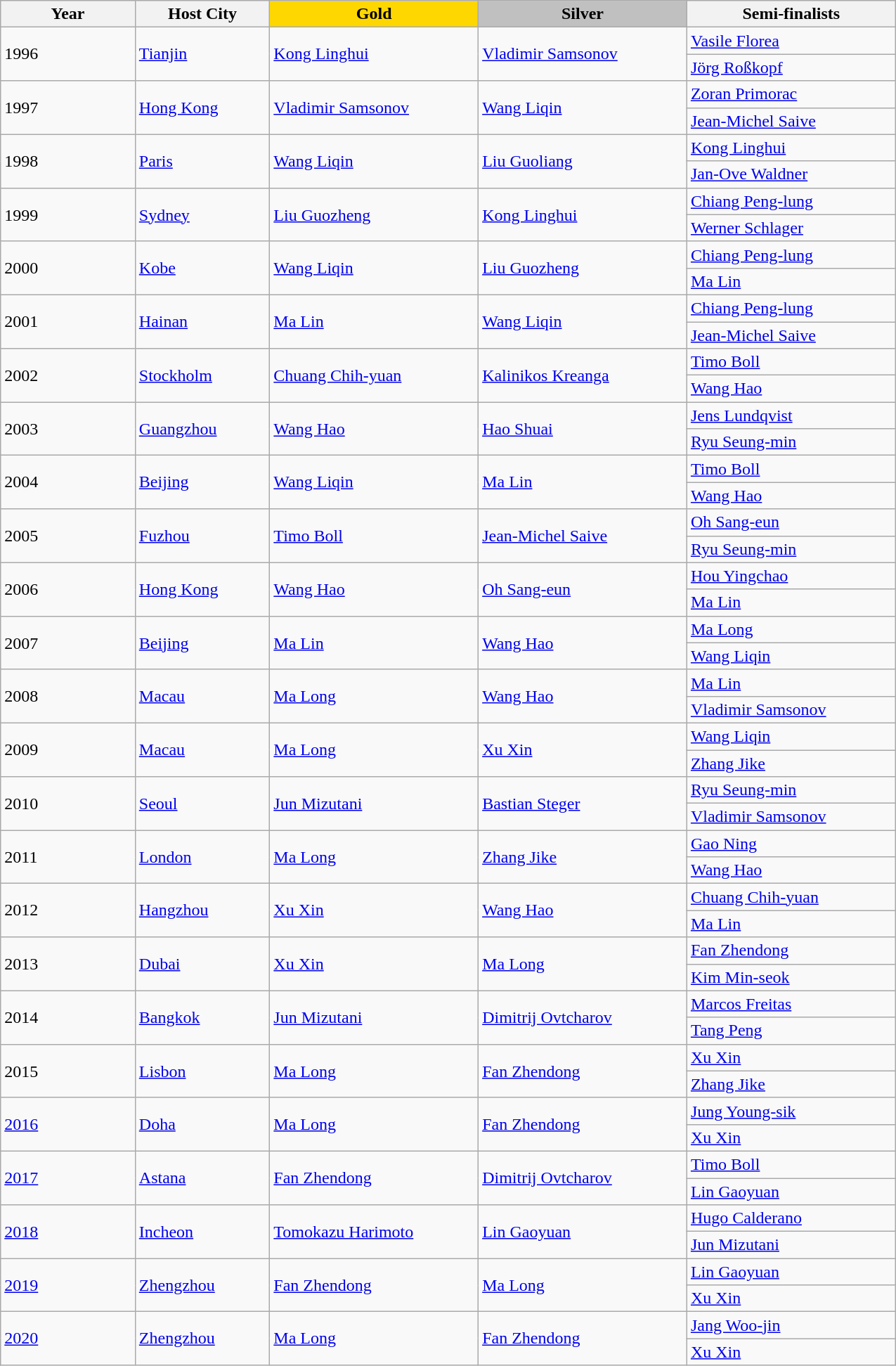<table class="wikitable" style="text-align: left; width: 850px;">
<tr>
<th width="120">Year</th>
<th width="120">Host City</th>
<th width="190" style="background-color: gold">Gold</th>
<th width="190" style="background-color: silver">Silver</th>
<th width="190">Semi-finalists</th>
</tr>
<tr>
<td rowspan=2>1996</td>
<td rowspan=2><a href='#'>Tianjin</a></td>
<td rowspan=2> <a href='#'>Kong Linghui</a></td>
<td rowspan=2> <a href='#'>Vladimir Samsonov</a></td>
<td> <a href='#'>Vasile Florea</a></td>
</tr>
<tr>
<td> <a href='#'>Jörg Roßkopf</a></td>
</tr>
<tr>
<td rowspan=2>1997</td>
<td rowspan=2><a href='#'>Hong Kong</a></td>
<td rowspan=2> <a href='#'>Vladimir Samsonov</a></td>
<td rowspan=2> <a href='#'>Wang Liqin</a></td>
<td> <a href='#'>Zoran Primorac</a></td>
</tr>
<tr>
<td> <a href='#'>Jean-Michel Saive</a></td>
</tr>
<tr>
<td rowspan=2>1998</td>
<td rowspan=2><a href='#'>Paris</a></td>
<td rowspan=2> <a href='#'>Wang Liqin</a></td>
<td rowspan=2> <a href='#'>Liu Guoliang</a></td>
<td> <a href='#'>Kong Linghui</a></td>
</tr>
<tr>
<td> <a href='#'>Jan-Ove Waldner</a></td>
</tr>
<tr>
<td rowspan=2>1999</td>
<td rowspan=2><a href='#'>Sydney</a></td>
<td rowspan=2> <a href='#'>Liu Guozheng</a></td>
<td rowspan=2> <a href='#'>Kong Linghui</a></td>
<td> <a href='#'>Chiang Peng-lung</a></td>
</tr>
<tr>
<td> <a href='#'>Werner Schlager</a></td>
</tr>
<tr>
<td rowspan=2>2000</td>
<td rowspan=2><a href='#'>Kobe</a></td>
<td rowspan=2> <a href='#'>Wang Liqin</a></td>
<td rowspan=2> <a href='#'>Liu Guozheng</a></td>
<td> <a href='#'>Chiang Peng-lung</a></td>
</tr>
<tr>
<td> <a href='#'>Ma Lin</a></td>
</tr>
<tr>
<td rowspan=2>2001</td>
<td rowspan=2><a href='#'>Hainan</a></td>
<td rowspan=2> <a href='#'>Ma Lin</a></td>
<td rowspan=2> <a href='#'>Wang Liqin</a></td>
<td> <a href='#'>Chiang Peng-lung</a></td>
</tr>
<tr>
<td> <a href='#'>Jean-Michel Saive</a></td>
</tr>
<tr>
<td rowspan=2>2002</td>
<td rowspan=2><a href='#'>Stockholm</a></td>
<td rowspan=2> <a href='#'>Chuang Chih-yuan</a></td>
<td rowspan=2> <a href='#'>Kalinikos Kreanga</a></td>
<td> <a href='#'>Timo Boll</a></td>
</tr>
<tr>
<td> <a href='#'>Wang Hao</a></td>
</tr>
<tr>
<td rowspan=2>2003</td>
<td rowspan=2><a href='#'>Guangzhou</a></td>
<td rowspan=2> <a href='#'>Wang Hao</a></td>
<td rowspan=2> <a href='#'>Hao Shuai</a></td>
<td> <a href='#'>Jens Lundqvist</a></td>
</tr>
<tr>
<td> <a href='#'>Ryu Seung-min</a></td>
</tr>
<tr>
<td rowspan=2>2004</td>
<td rowspan=2><a href='#'>Beijing</a></td>
<td rowspan=2> <a href='#'>Wang Liqin</a></td>
<td rowspan=2> <a href='#'>Ma Lin</a></td>
<td> <a href='#'>Timo Boll</a></td>
</tr>
<tr>
<td> <a href='#'>Wang Hao</a></td>
</tr>
<tr>
<td rowspan=2>2005</td>
<td rowspan=2><a href='#'>Fuzhou</a></td>
<td rowspan=2> <a href='#'>Timo Boll</a></td>
<td rowspan=2> <a href='#'>Jean-Michel Saive</a></td>
<td> <a href='#'>Oh Sang-eun</a></td>
</tr>
<tr>
<td> <a href='#'>Ryu Seung-min</a></td>
</tr>
<tr>
<td rowspan=2>2006</td>
<td rowspan=2><a href='#'>Hong Kong</a></td>
<td rowspan=2> <a href='#'>Wang Hao</a></td>
<td rowspan=2> <a href='#'>Oh Sang-eun</a></td>
<td> <a href='#'>Hou Yingchao</a></td>
</tr>
<tr>
<td> <a href='#'>Ma Lin</a></td>
</tr>
<tr>
<td rowspan=2>2007</td>
<td rowspan=2><a href='#'>Beijing</a></td>
<td rowspan=2> <a href='#'>Ma Lin</a></td>
<td rowspan=2> <a href='#'>Wang Hao</a></td>
<td> <a href='#'>Ma Long</a></td>
</tr>
<tr>
<td> <a href='#'>Wang Liqin</a></td>
</tr>
<tr>
<td rowspan=2>2008</td>
<td rowspan=2><a href='#'>Macau</a></td>
<td rowspan=2> <a href='#'>Ma Long</a></td>
<td rowspan=2> <a href='#'>Wang Hao</a></td>
<td> <a href='#'>Ma Lin</a></td>
</tr>
<tr>
<td> <a href='#'>Vladimir Samsonov</a></td>
</tr>
<tr>
<td rowspan=2>2009</td>
<td rowspan=2><a href='#'>Macau</a></td>
<td rowspan=2> <a href='#'>Ma Long</a></td>
<td rowspan=2> <a href='#'>Xu Xin</a></td>
<td> <a href='#'>Wang Liqin</a></td>
</tr>
<tr>
<td> <a href='#'>Zhang Jike</a></td>
</tr>
<tr>
<td rowspan=2>2010</td>
<td rowspan=2><a href='#'>Seoul</a></td>
<td rowspan=2> <a href='#'>Jun Mizutani</a></td>
<td rowspan=2> <a href='#'>Bastian Steger</a></td>
<td> <a href='#'>Ryu Seung-min</a></td>
</tr>
<tr>
<td> <a href='#'>Vladimir Samsonov</a></td>
</tr>
<tr>
<td rowspan=2>2011</td>
<td rowspan=2><a href='#'>London</a></td>
<td rowspan=2> <a href='#'>Ma Long</a></td>
<td rowspan=2> <a href='#'>Zhang Jike</a></td>
<td> <a href='#'>Gao Ning</a></td>
</tr>
<tr>
<td> <a href='#'>Wang Hao</a></td>
</tr>
<tr>
<td rowspan=2>2012</td>
<td rowspan=2><a href='#'>Hangzhou</a></td>
<td rowspan=2> <a href='#'>Xu Xin</a></td>
<td rowspan=2> <a href='#'>Wang Hao</a></td>
<td> <a href='#'>Chuang Chih-yuan</a></td>
</tr>
<tr>
<td> <a href='#'>Ma Lin</a></td>
</tr>
<tr>
<td rowspan=2>2013</td>
<td rowspan=2><a href='#'>Dubai</a></td>
<td rowspan=2> <a href='#'>Xu Xin</a></td>
<td rowspan=2> <a href='#'>Ma Long</a></td>
<td> <a href='#'>Fan Zhendong</a></td>
</tr>
<tr>
<td> <a href='#'>Kim Min-seok</a></td>
</tr>
<tr>
<td rowspan=2>2014</td>
<td rowspan=2><a href='#'>Bangkok</a></td>
<td rowspan=2> <a href='#'>Jun Mizutani</a></td>
<td rowspan=2> <a href='#'>Dimitrij Ovtcharov</a></td>
<td> <a href='#'>Marcos Freitas</a></td>
</tr>
<tr>
<td> <a href='#'>Tang Peng</a></td>
</tr>
<tr>
<td rowspan=2>2015</td>
<td rowspan=2><a href='#'>Lisbon</a></td>
<td rowspan=2> <a href='#'>Ma Long</a></td>
<td rowspan=2> <a href='#'>Fan Zhendong</a></td>
<td> <a href='#'>Xu Xin</a></td>
</tr>
<tr>
<td> <a href='#'>Zhang Jike</a></td>
</tr>
<tr>
<td rowspan=2><a href='#'>2016</a></td>
<td rowspan=2><a href='#'>Doha</a></td>
<td rowspan=2> <a href='#'>Ma Long</a></td>
<td rowspan=2> <a href='#'>Fan Zhendong</a></td>
<td> <a href='#'>Jung Young-sik</a></td>
</tr>
<tr>
<td> <a href='#'>Xu Xin</a></td>
</tr>
<tr>
<td rowspan=2><a href='#'>2017</a></td>
<td rowspan=2><a href='#'>Astana</a></td>
<td rowspan=2> <a href='#'>Fan Zhendong</a></td>
<td rowspan=2> <a href='#'>Dimitrij Ovtcharov</a></td>
<td> <a href='#'>Timo Boll</a></td>
</tr>
<tr>
<td> <a href='#'>Lin Gaoyuan</a></td>
</tr>
<tr>
<td rowspan=2><a href='#'>2018</a></td>
<td rowspan=2><a href='#'>Incheon</a></td>
<td rowspan=2> <a href='#'>Tomokazu Harimoto</a></td>
<td rowspan=2> <a href='#'>Lin Gaoyuan</a></td>
<td> <a href='#'>Hugo Calderano</a></td>
</tr>
<tr>
<td> <a href='#'>Jun Mizutani</a></td>
</tr>
<tr>
<td rowspan=2><a href='#'>2019</a></td>
<td rowspan=2><a href='#'>Zhengzhou</a></td>
<td rowspan=2> <a href='#'>Fan Zhendong</a></td>
<td rowspan=2> <a href='#'>Ma Long</a></td>
<td> <a href='#'>Lin Gaoyuan</a></td>
</tr>
<tr>
<td> <a href='#'>Xu Xin</a></td>
</tr>
<tr>
<td rowspan=2><a href='#'>2020</a></td>
<td rowspan=2><a href='#'>Zhengzhou</a></td>
<td rowspan=2> <a href='#'>Ma Long</a></td>
<td rowspan=2> <a href='#'>Fan Zhendong</a></td>
<td> <a href='#'>Jang Woo-jin</a></td>
</tr>
<tr>
<td> <a href='#'>Xu Xin</a></td>
</tr>
</table>
